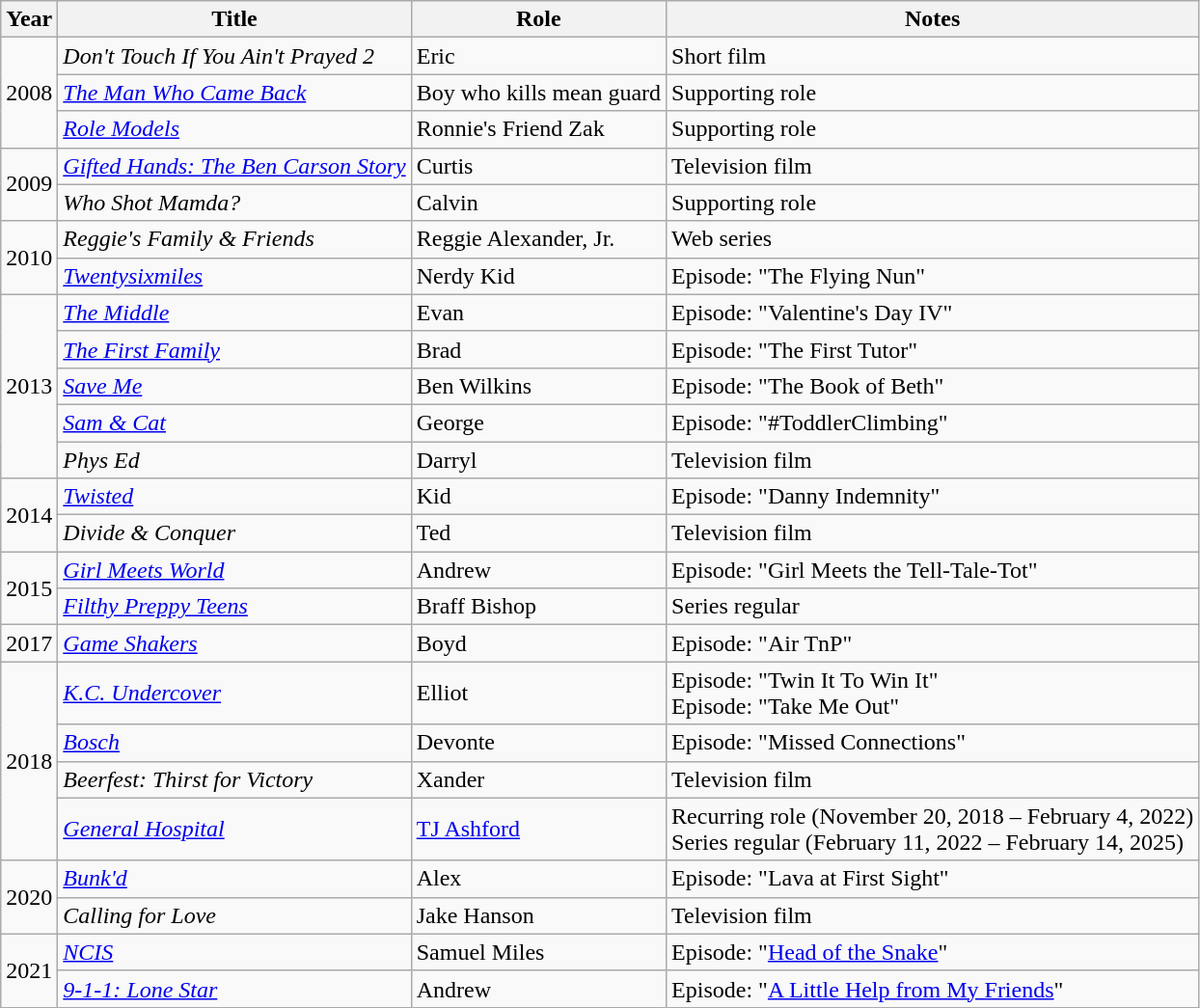<table class="wikitable sortable">
<tr>
<th>Year</th>
<th>Title</th>
<th>Role</th>
<th class="unsortable">Notes</th>
</tr>
<tr>
<td rowspan="3">2008</td>
<td><em>Don't Touch If You Ain't Prayed 2</em></td>
<td>Eric</td>
<td>Short film</td>
</tr>
<tr>
<td><em><a href='#'>The Man Who Came Back</a></em></td>
<td>Boy who kills mean guard</td>
<td>Supporting role</td>
</tr>
<tr>
<td><em><a href='#'>Role Models</a></em></td>
<td>Ronnie's Friend Zak</td>
<td>Supporting role</td>
</tr>
<tr>
<td rowspan="2">2009</td>
<td><em><a href='#'>Gifted Hands: The Ben Carson Story</a></em></td>
<td>Curtis</td>
<td>Television film</td>
</tr>
<tr>
<td><em>Who Shot Mamda?</em></td>
<td>Calvin</td>
<td>Supporting role</td>
</tr>
<tr>
<td rowspan="2">2010</td>
<td><em>Reggie's Family & Friends</em></td>
<td>Reggie Alexander, Jr.</td>
<td>Web series</td>
</tr>
<tr>
<td><em><a href='#'>Twentysixmiles</a></em></td>
<td>Nerdy Kid</td>
<td>Episode: "The Flying Nun"</td>
</tr>
<tr>
<td rowspan=5>2013</td>
<td><em><a href='#'>The Middle</a></em></td>
<td>Evan</td>
<td>Episode: "Valentine's Day IV"</td>
</tr>
<tr>
<td><em><a href='#'>The First Family</a></em></td>
<td>Brad</td>
<td>Episode: "The First Tutor"</td>
</tr>
<tr>
<td><em><a href='#'>Save Me</a></em></td>
<td>Ben Wilkins</td>
<td>Episode: "The Book of Beth"</td>
</tr>
<tr>
<td><em><a href='#'>Sam & Cat</a></em></td>
<td>George</td>
<td>Episode: "#ToddlerClimbing"</td>
</tr>
<tr>
<td><em>Phys Ed</em></td>
<td>Darryl</td>
<td>Television film</td>
</tr>
<tr>
<td rowspan=2>2014</td>
<td><em><a href='#'>Twisted</a></em></td>
<td>Kid</td>
<td>Episode: "Danny Indemnity"</td>
</tr>
<tr>
<td><em>Divide & Conquer</em></td>
<td>Ted</td>
<td>Television film</td>
</tr>
<tr>
<td rowspan=2>2015</td>
<td><em><a href='#'>Girl Meets World</a></em></td>
<td>Andrew</td>
<td>Episode: "Girl Meets the Tell-Tale-Tot"</td>
</tr>
<tr>
<td><em><a href='#'>Filthy Preppy Teens</a></em></td>
<td>Braff Bishop</td>
<td>Series regular</td>
</tr>
<tr>
<td>2017</td>
<td><em><a href='#'>Game Shakers</a> </em></td>
<td>Boyd</td>
<td>Episode: "Air TnP"</td>
</tr>
<tr>
<td rowspan=4>2018</td>
<td><em><a href='#'>K.C. Undercover</a></em></td>
<td>Elliot</td>
<td>Episode: "Twin It To Win It" <br> Episode: "Take Me Out"</td>
</tr>
<tr>
<td><em><a href='#'>Bosch</a></em></td>
<td>Devonte</td>
<td>Episode: "Missed Connections"</td>
</tr>
<tr>
<td><em>Beerfest: Thirst for Victory</em></td>
<td>Xander</td>
<td>Television film</td>
</tr>
<tr>
<td><em><a href='#'>General Hospital</a></em></td>
<td><a href='#'>TJ Ashford</a></td>
<td>Recurring role (November 20, 2018 – February 4, 2022) <br> Series regular (February 11, 2022 – February 14, 2025)</td>
</tr>
<tr>
<td rowspan="2">2020</td>
<td><em><a href='#'>Bunk'd</a></em></td>
<td>Alex</td>
<td>Episode: "Lava at First Sight"</td>
</tr>
<tr>
<td><em>Calling for Love</em></td>
<td>Jake Hanson</td>
<td>Television film</td>
</tr>
<tr>
<td rowspan="2">2021</td>
<td><em><a href='#'>NCIS</a></em></td>
<td>Samuel Miles</td>
<td>Episode: "<a href='#'>Head of the Snake</a>" </td>
</tr>
<tr>
<td><em><a href='#'>9-1-1: Lone Star</a></em></td>
<td>Andrew</td>
<td>Episode: "<a href='#'>A Little Help from My Friends</a>" </td>
</tr>
</table>
